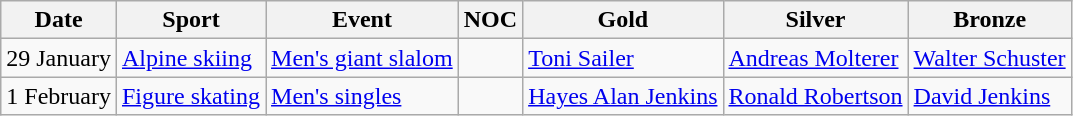<table class="wikitable">
<tr>
<th>Date</th>
<th>Sport</th>
<th>Event</th>
<th>NOC</th>
<th>Gold</th>
<th>Silver</th>
<th>Bronze</th>
</tr>
<tr>
<td>29 January</td>
<td><a href='#'>Alpine skiing</a></td>
<td><a href='#'>Men's giant slalom</a></td>
<td></td>
<td><a href='#'>Toni Sailer</a></td>
<td><a href='#'>Andreas Molterer</a></td>
<td><a href='#'>Walter Schuster</a></td>
</tr>
<tr>
<td>1 February</td>
<td><a href='#'>Figure skating</a></td>
<td><a href='#'>Men's singles</a></td>
<td></td>
<td><a href='#'>Hayes Alan Jenkins</a></td>
<td><a href='#'>Ronald Robertson</a></td>
<td><a href='#'>David Jenkins</a></td>
</tr>
</table>
